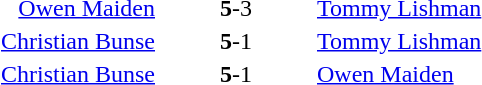<table style="text-align:center">
<tr>
<th width=223></th>
<th width=100></th>
<th width=223></th>
</tr>
<tr>
<td align=right><a href='#'>Owen Maiden</a> </td>
<td><strong>5</strong>-3</td>
<td align=left> <a href='#'>Tommy Lishman</a></td>
</tr>
<tr>
<td align=right><a href='#'>Christian Bunse</a> </td>
<td><strong>5</strong>-1</td>
<td align=left> <a href='#'>Tommy Lishman</a></td>
</tr>
<tr>
<td align=right><a href='#'>Christian Bunse</a> </td>
<td><strong>5</strong>-1</td>
<td align=left> <a href='#'>Owen Maiden</a></td>
</tr>
</table>
